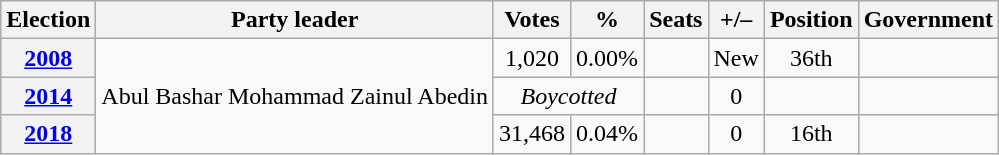<table class=wikitable style=text-align:center>
<tr>
<th><strong>Election</strong></th>
<th>Party leader</th>
<th><strong>Votes</strong></th>
<th><strong>%</strong></th>
<th><strong>Seats</strong></th>
<th>+/–</th>
<th><strong>Position</strong></th>
<th>Government</th>
</tr>
<tr>
<th><a href='#'>2008</a></th>
<td rowspan="3">Abul Bashar Mohammad Zainul Abedin</td>
<td>1,020</td>
<td>0.00%</td>
<td></td>
<td>New</td>
<td> 36th</td>
<td></td>
</tr>
<tr>
<th><a href='#'>2014</a></th>
<td colspan=2><em>Boycotted</em></td>
<td></td>
<td> 0</td>
<td></td>
<td></td>
</tr>
<tr>
<th><a href='#'>2018</a></th>
<td>31,468</td>
<td>0.04%</td>
<td></td>
<td> 0</td>
<td> 16th</td>
<td></td>
</tr>
</table>
